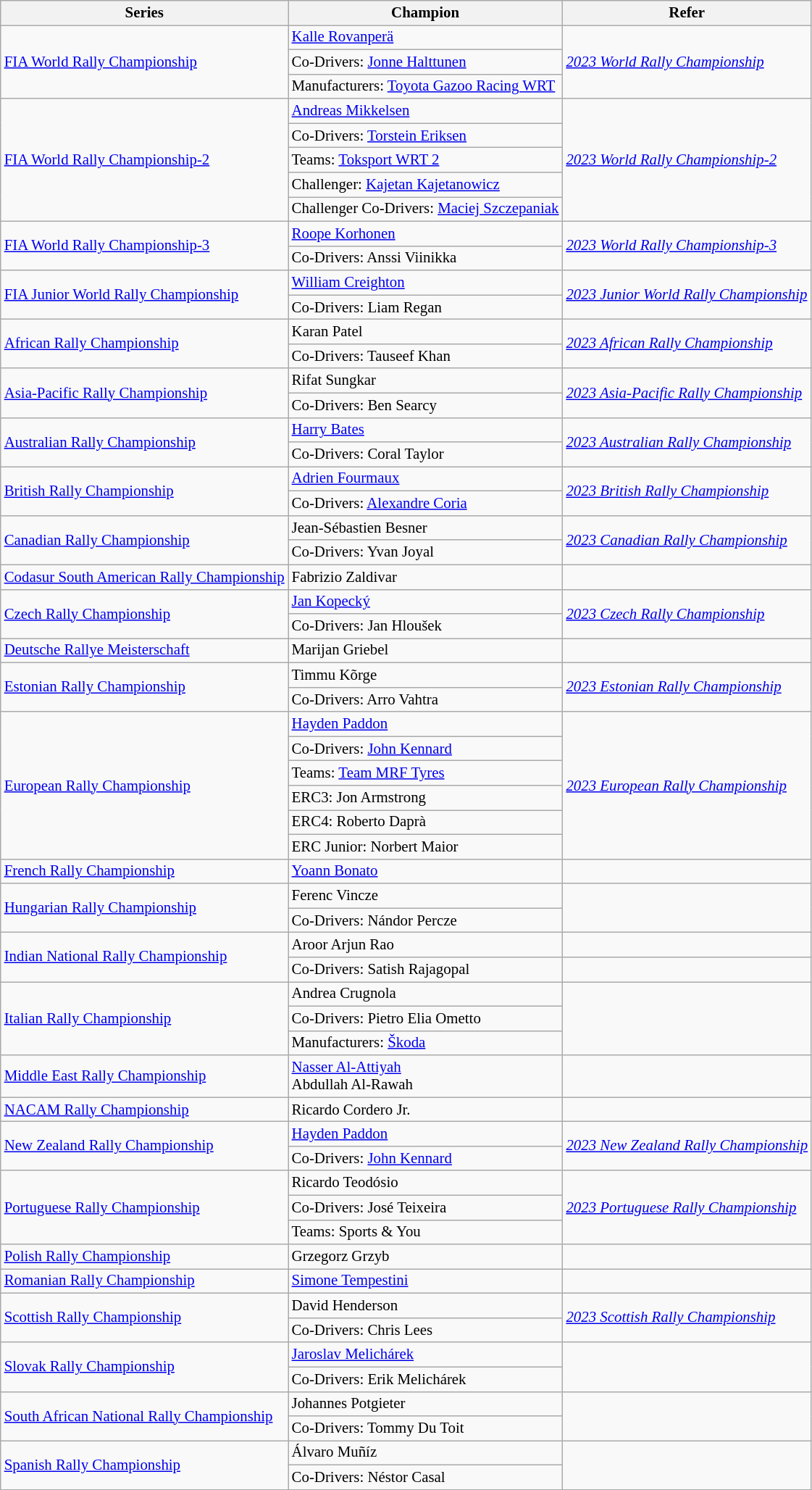<table class="wikitable" style="font-size:87%;">
<tr font-weight:bold">
<th>Series</th>
<th>Champion</th>
<th>Refer</th>
</tr>
<tr>
<td rowspan="3"><a href='#'>FIA World Rally Championship</a></td>
<td> <a href='#'>Kalle Rovanperä</a></td>
<td rowspan="3"><em><a href='#'>2023 World Rally Championship</a></em></td>
</tr>
<tr>
<td>Co-Drivers:  <a href='#'>Jonne Halttunen</a></td>
</tr>
<tr>
<td>Manufacturers:  <a href='#'>Toyota Gazoo Racing WRT</a></td>
</tr>
<tr>
<td rowspan="5"><a href='#'>FIA World Rally Championship-2</a></td>
<td> <a href='#'>Andreas Mikkelsen</a></td>
<td rowspan="5"><em><a href='#'>2023 World Rally Championship-2</a></em></td>
</tr>
<tr>
<td>Co-Drivers:  <a href='#'>Torstein Eriksen</a></td>
</tr>
<tr>
<td>Teams:  <a href='#'>Toksport WRT 2</a></td>
</tr>
<tr>
<td>Challenger:  <a href='#'>Kajetan Kajetanowicz</a></td>
</tr>
<tr>
<td>Challenger Co-Drivers:  <a href='#'>Maciej Szczepaniak</a></td>
</tr>
<tr>
<td rowspan="2"><a href='#'>FIA World Rally Championship-3</a></td>
<td> <a href='#'>Roope Korhonen</a></td>
<td rowspan="2"><em><a href='#'>2023 World Rally Championship-3</a></em></td>
</tr>
<tr>
<td>Co-Drivers:  Anssi Viinikka</td>
</tr>
<tr>
<td rowspan="2"><a href='#'>FIA Junior World Rally Championship</a></td>
<td> <a href='#'>William Creighton</a></td>
<td rowspan="2"><em><a href='#'>2023 Junior World Rally Championship</a></em></td>
</tr>
<tr>
<td>Co-Drivers:  Liam Regan</td>
</tr>
<tr>
<td rowspan=2><a href='#'>African Rally Championship</a></td>
<td> Karan Patel</td>
<td rowspan=2><em><a href='#'>2023 African Rally Championship</a></em></td>
</tr>
<tr>
<td>Co-Drivers:  Tauseef Khan</td>
</tr>
<tr>
<td rowspan=2><a href='#'>Asia-Pacific Rally Championship</a></td>
<td> Rifat Sungkar</td>
<td rowspan=2><em><a href='#'>2023 Asia-Pacific Rally Championship</a></em></td>
</tr>
<tr>
<td>Co-Drivers:  Ben Searcy</td>
</tr>
<tr>
<td rowspan=2><a href='#'>Australian Rally Championship</a></td>
<td> <a href='#'>Harry Bates</a></td>
<td rowspan=2><em><a href='#'>2023 Australian Rally Championship</a></em></td>
</tr>
<tr>
<td>Co-Drivers:  Coral Taylor</td>
</tr>
<tr>
<td rowspan="2"><a href='#'>British Rally Championship</a></td>
<td> <a href='#'>Adrien Fourmaux</a></td>
<td rowspan="2"><em><a href='#'>2023 British Rally Championship</a></em></td>
</tr>
<tr>
<td>Co-Drivers:  <a href='#'>Alexandre Coria</a></td>
</tr>
<tr>
<td rowspan=2><a href='#'>Canadian Rally Championship</a></td>
<td> Jean-Sébastien Besner</td>
<td rowspan=2><em><a href='#'>2023 Canadian Rally Championship</a></em></td>
</tr>
<tr>
<td>Co-Drivers:  Yvan Joyal</td>
</tr>
<tr>
<td><a href='#'>Codasur South American Rally Championship</a></td>
<td> Fabrizio Zaldivar</td>
<td></td>
</tr>
<tr>
<td rowspan=2><a href='#'>Czech Rally Championship</a></td>
<td> <a href='#'>Jan Kopecký</a></td>
<td rowspan=2><em><a href='#'>2023 Czech Rally Championship</a></em></td>
</tr>
<tr>
<td>Co-Drivers:  Jan Hloušek</td>
</tr>
<tr>
<td><a href='#'>Deutsche Rallye Meisterschaft</a></td>
<td> Marijan Griebel</td>
<td></td>
</tr>
<tr>
<td rowspan="2"><a href='#'>Estonian Rally Championship</a></td>
<td> Timmu Kõrge</td>
<td rowspan="2"><em><a href='#'>2023 Estonian Rally Championship</a></em></td>
</tr>
<tr>
<td>Co-Drivers:  Arro Vahtra</td>
</tr>
<tr>
<td rowspan="6"><a href='#'>European Rally Championship</a></td>
<td> <a href='#'>Hayden Paddon</a></td>
<td rowspan="6"><em><a href='#'>2023 European Rally Championship</a></em></td>
</tr>
<tr>
<td>Co-Drivers:  <a href='#'>John Kennard</a></td>
</tr>
<tr>
<td>Teams:  <a href='#'>Team MRF Tyres</a></td>
</tr>
<tr>
<td>ERC3:  Jon Armstrong</td>
</tr>
<tr>
<td>ERC4:  Roberto Daprà</td>
</tr>
<tr>
<td>ERC Junior:  Norbert Maior</td>
</tr>
<tr>
<td><a href='#'>French Rally Championship</a></td>
<td> <a href='#'>Yoann Bonato</a></td>
<td></td>
</tr>
<tr>
<td rowspan=2><a href='#'>Hungarian Rally Championship</a></td>
<td> Ferenc Vincze</td>
<td rowspan=2></td>
</tr>
<tr>
<td>Co-Drivers:  Nándor Percze</td>
</tr>
<tr>
<td rowspan=2><a href='#'>Indian National Rally Championship</a></td>
<td> Aroor Arjun Rao</td>
<td></td>
</tr>
<tr>
<td>Co-Drivers:  Satish Rajagopal</td>
</tr>
<tr>
<td rowspan=3><a href='#'>Italian Rally Championship</a></td>
<td> Andrea Crugnola</td>
<td rowspan=3></td>
</tr>
<tr>
<td>Co-Drivers:  Pietro Elia Ometto</td>
</tr>
<tr>
<td>Manufacturers:  <a href='#'>Škoda</a></td>
</tr>
<tr>
<td><a href='#'>Middle East Rally Championship</a></td>
<td> <a href='#'>Nasser Al-Attiyah</a><br> Abdullah Al-Rawah</td>
<td></td>
</tr>
<tr>
<td><a href='#'>NACAM Rally Championship</a></td>
<td> Ricardo Cordero Jr.</td>
<td></td>
</tr>
<tr>
<td rowspan=2><a href='#'>New Zealand Rally Championship</a></td>
<td> <a href='#'>Hayden Paddon</a></td>
<td rowspan=2><em><a href='#'>2023 New Zealand Rally Championship</a></em></td>
</tr>
<tr>
<td>Co-Drivers:  <a href='#'>John Kennard</a></td>
</tr>
<tr>
<td rowspan="3"><a href='#'>Portuguese Rally Championship</a></td>
<td> Ricardo Teodósio</td>
<td rowspan="3"><em><a href='#'>2023 Portuguese Rally Championship</a></em></td>
</tr>
<tr>
<td>Co-Drivers:  José Teixeira</td>
</tr>
<tr>
<td>Teams:  Sports & You</td>
</tr>
<tr>
<td><a href='#'>Polish Rally Championship</a></td>
<td> Grzegorz Grzyb</td>
<td></td>
</tr>
<tr>
<td><a href='#'>Romanian Rally Championship</a></td>
<td> <a href='#'>Simone Tempestini</a></td>
<td></td>
</tr>
<tr>
<td rowspan="2"><a href='#'>Scottish Rally Championship</a></td>
<td> David Henderson</td>
<td rowspan="2"><em><a href='#'>2023 Scottish Rally Championship</a></em></td>
</tr>
<tr>
<td>Co-Drivers:  Chris Lees</td>
</tr>
<tr>
<td rowspan=2><a href='#'>Slovak Rally Championship</a></td>
<td> <a href='#'>Jaroslav Melichárek</a></td>
<td rowspan=2></td>
</tr>
<tr>
<td>Co-Drivers:  Erik Melichárek</td>
</tr>
<tr>
<td rowspan=2><a href='#'>South African National Rally Championship</a></td>
<td> Johannes Potgieter</td>
<td rowspan=2></td>
</tr>
<tr>
<td>Co-Drivers:  Tommy Du Toit</td>
</tr>
<tr>
<td rowspan=2><a href='#'>Spanish Rally Championship</a></td>
<td> Álvaro Muñíz</td>
<td rowspan=2></td>
</tr>
<tr>
<td>Co-Drivers:  Néstor Casal</td>
</tr>
</table>
